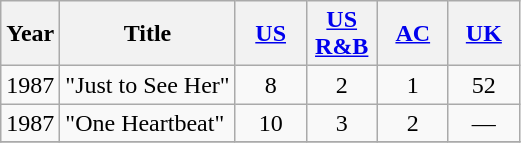<table class="wikitable">
<tr>
<th>Year</th>
<th>Title</th>
<th width="40"><a href='#'>US</a></th>
<th width="40"><a href='#'>US R&B</a></th>
<th width="40"><a href='#'>AC</a></th>
<th width="40"><a href='#'>UK</a></th>
</tr>
<tr>
<td>1987</td>
<td>"Just to See Her"</td>
<td align="center">8</td>
<td align="center">2</td>
<td align="center">1</td>
<td align="center">52</td>
</tr>
<tr>
<td>1987</td>
<td>"One Heartbeat"</td>
<td align="center">10</td>
<td align="center">3</td>
<td align="center">2</td>
<td align="center">—</td>
</tr>
<tr>
</tr>
</table>
